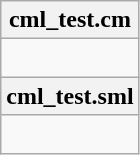<table class="wikitable">
<tr>
<th>cml_test.cm</th>
</tr>
<tr>
<td><br></td>
</tr>
<tr>
<th>cml_test.sml</th>
</tr>
<tr>
<td><br></td>
</tr>
</table>
